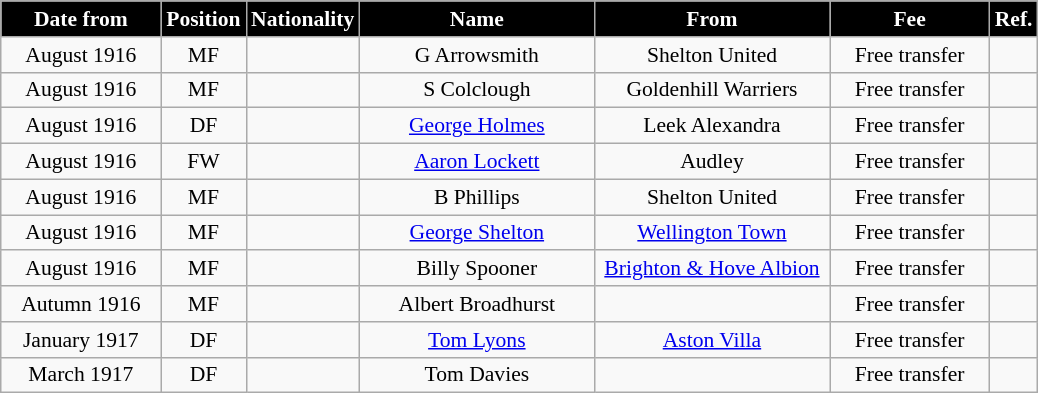<table class="wikitable" style="text-align:center; font-size:90%; ">
<tr>
<th style="background:#000000; color:white; width:100px;">Date from</th>
<th style="background:#000000; color:white; width:50px;">Position</th>
<th style="background:#000000; color:white; width:50px;">Nationality</th>
<th style="background:#000000; color:white; width:150px;">Name</th>
<th style="background:#000000; color:white; width:150px;">From</th>
<th style="background:#000000; color:white; width:100px;">Fee</th>
<th style="background:#000000; color:white; width:25px;">Ref.</th>
</tr>
<tr>
<td>August 1916</td>
<td>MF</td>
<td></td>
<td>G Arrowsmith</td>
<td>Shelton United</td>
<td>Free transfer</td>
<td></td>
</tr>
<tr>
<td>August 1916</td>
<td>MF</td>
<td></td>
<td>S Colclough</td>
<td>Goldenhill Warriers</td>
<td>Free transfer</td>
<td></td>
</tr>
<tr>
<td>August 1916</td>
<td>DF</td>
<td></td>
<td><a href='#'>George Holmes</a></td>
<td>Leek Alexandra</td>
<td>Free transfer</td>
<td></td>
</tr>
<tr>
<td>August 1916</td>
<td>FW</td>
<td></td>
<td><a href='#'>Aaron Lockett</a></td>
<td>Audley</td>
<td>Free transfer</td>
<td></td>
</tr>
<tr>
<td>August 1916</td>
<td>MF</td>
<td></td>
<td>B Phillips</td>
<td>Shelton United</td>
<td>Free transfer</td>
<td></td>
</tr>
<tr>
<td>August 1916</td>
<td>MF</td>
<td></td>
<td><a href='#'>George Shelton</a></td>
<td><a href='#'>Wellington Town</a></td>
<td>Free transfer</td>
<td></td>
</tr>
<tr>
<td>August 1916</td>
<td>MF</td>
<td></td>
<td>Billy Spooner</td>
<td><a href='#'>Brighton & Hove Albion</a></td>
<td>Free transfer</td>
<td></td>
</tr>
<tr>
<td>Autumn 1916</td>
<td>MF</td>
<td></td>
<td>Albert Broadhurst</td>
<td></td>
<td>Free transfer</td>
<td></td>
</tr>
<tr>
<td>January 1917</td>
<td>DF</td>
<td></td>
<td><a href='#'>Tom Lyons</a></td>
<td><a href='#'>Aston Villa</a></td>
<td>Free transfer</td>
<td></td>
</tr>
<tr>
<td>March 1917</td>
<td>DF</td>
<td></td>
<td>Tom Davies</td>
<td></td>
<td>Free transfer</td>
<td></td>
</tr>
</table>
